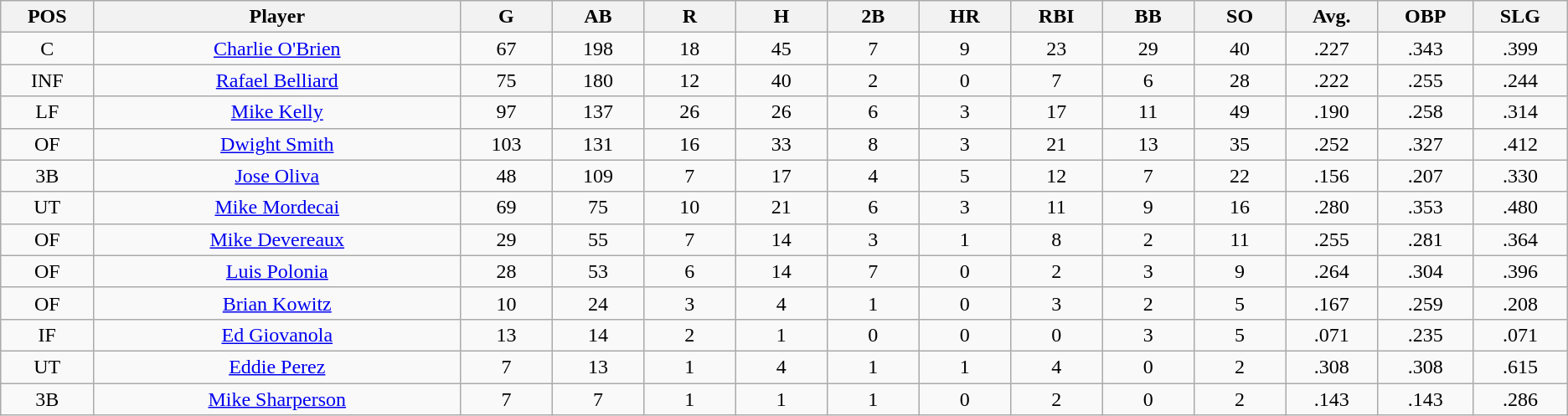<table class="wikitable sortable">
<tr>
<th bgcolor="#DDDDFF" width="3%">POS</th>
<th bgcolor="#DDDDFF" width="12%">Player</th>
<th bgcolor="#DDDDFF" width="3%">G</th>
<th bgcolor="#DDDDFF" width="3%">AB</th>
<th bgcolor="#DDDDFF" width="3%">R</th>
<th bgcolor="#DDDDFF" width="3%">H</th>
<th bgcolor="#DDDDFF" width="3%">2B</th>
<th bgcolor="#DDDDFF" width="3%">HR</th>
<th bgcolor="#DDDDFF" width="3%">RBI</th>
<th bgcolor="#DDDDFF" width="3%">BB</th>
<th bgcolor="#DDDDFF" width="3%">SO</th>
<th bgcolor="#DDDDFF" width="3%">Avg.</th>
<th bgcolor="#DDDDFF" width="3%">OBP</th>
<th bgcolor="#DDDDFF" width="3%">SLG</th>
</tr>
<tr align="center">
<td>C</td>
<td><a href='#'>Charlie O'Brien</a></td>
<td>67</td>
<td>198</td>
<td>18</td>
<td>45</td>
<td>7</td>
<td>9</td>
<td>23</td>
<td>29</td>
<td>40</td>
<td>.227</td>
<td>.343</td>
<td>.399</td>
</tr>
<tr align="center">
<td>INF</td>
<td><a href='#'>Rafael Belliard</a></td>
<td>75</td>
<td>180</td>
<td>12</td>
<td>40</td>
<td>2</td>
<td>0</td>
<td>7</td>
<td>6</td>
<td>28</td>
<td>.222</td>
<td>.255</td>
<td>.244</td>
</tr>
<tr align="center">
<td>LF</td>
<td><a href='#'>Mike Kelly</a></td>
<td>97</td>
<td>137</td>
<td>26</td>
<td>26</td>
<td>6</td>
<td>3</td>
<td>17</td>
<td>11</td>
<td>49</td>
<td>.190</td>
<td>.258</td>
<td>.314</td>
</tr>
<tr align="center">
<td>OF</td>
<td><a href='#'>Dwight Smith</a></td>
<td>103</td>
<td>131</td>
<td>16</td>
<td>33</td>
<td>8</td>
<td>3</td>
<td>21</td>
<td>13</td>
<td>35</td>
<td>.252</td>
<td>.327</td>
<td>.412</td>
</tr>
<tr align="center">
<td>3B</td>
<td><a href='#'>Jose Oliva</a></td>
<td>48</td>
<td>109</td>
<td>7</td>
<td>17</td>
<td>4</td>
<td>5</td>
<td>12</td>
<td>7</td>
<td>22</td>
<td>.156</td>
<td>.207</td>
<td>.330</td>
</tr>
<tr align="center">
<td>UT</td>
<td><a href='#'>Mike Mordecai</a></td>
<td>69</td>
<td>75</td>
<td>10</td>
<td>21</td>
<td>6</td>
<td>3</td>
<td>11</td>
<td>9</td>
<td>16</td>
<td>.280</td>
<td>.353</td>
<td>.480</td>
</tr>
<tr align="center">
<td>OF</td>
<td><a href='#'>Mike Devereaux</a></td>
<td>29</td>
<td>55</td>
<td>7</td>
<td>14</td>
<td>3</td>
<td>1</td>
<td>8</td>
<td>2</td>
<td>11</td>
<td>.255</td>
<td>.281</td>
<td>.364</td>
</tr>
<tr align="center">
<td>OF</td>
<td><a href='#'>Luis Polonia</a></td>
<td>28</td>
<td>53</td>
<td>6</td>
<td>14</td>
<td>7</td>
<td>0</td>
<td>2</td>
<td>3</td>
<td>9</td>
<td>.264</td>
<td>.304</td>
<td>.396</td>
</tr>
<tr align="center">
<td>OF</td>
<td><a href='#'>Brian Kowitz</a></td>
<td>10</td>
<td>24</td>
<td>3</td>
<td>4</td>
<td>1</td>
<td>0</td>
<td>3</td>
<td>2</td>
<td>5</td>
<td>.167</td>
<td>.259</td>
<td>.208</td>
</tr>
<tr align="center">
<td>IF</td>
<td><a href='#'>Ed Giovanola</a></td>
<td>13</td>
<td>14</td>
<td>2</td>
<td>1</td>
<td>0</td>
<td>0</td>
<td>0</td>
<td>3</td>
<td>5</td>
<td>.071</td>
<td>.235</td>
<td>.071</td>
</tr>
<tr align="center">
<td>UT</td>
<td><a href='#'>Eddie Perez</a></td>
<td>7</td>
<td>13</td>
<td>1</td>
<td>4</td>
<td>1</td>
<td>1</td>
<td>4</td>
<td>0</td>
<td>2</td>
<td>.308</td>
<td>.308</td>
<td>.615</td>
</tr>
<tr align="center">
<td>3B</td>
<td><a href='#'>Mike Sharperson</a></td>
<td>7</td>
<td>7</td>
<td>1</td>
<td>1</td>
<td>1</td>
<td>0</td>
<td>2</td>
<td>0</td>
<td>2</td>
<td>.143</td>
<td>.143</td>
<td>.286</td>
</tr>
</table>
